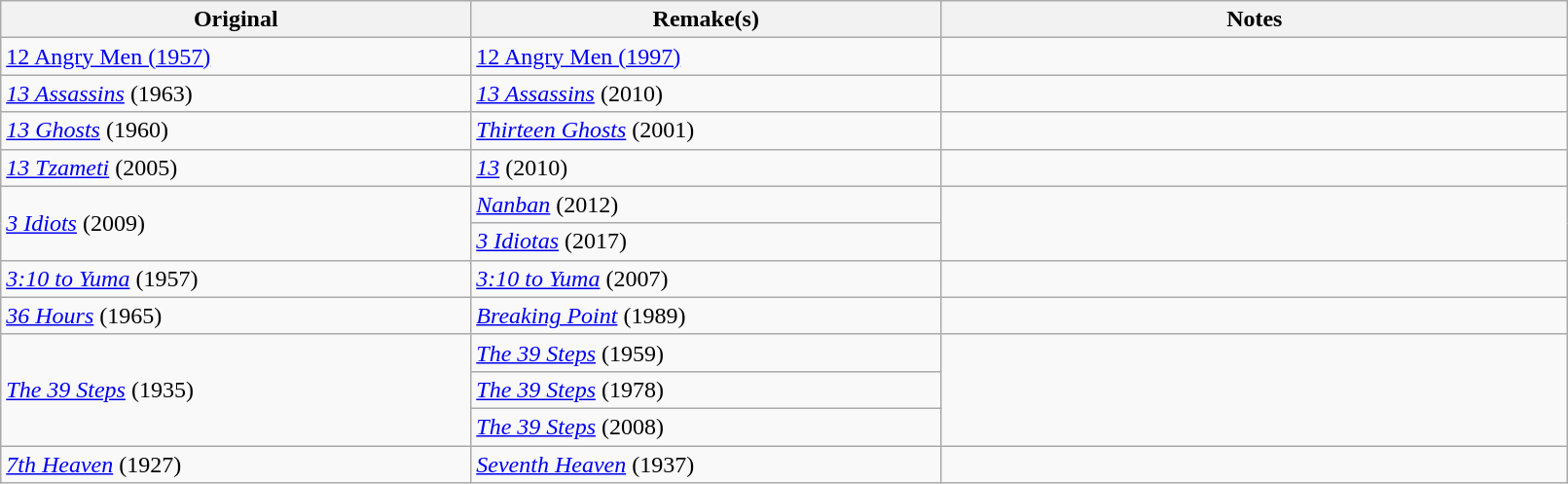<table class="wikitable" style="width:85%">
<tr>
<th style="width:30%">Original</th>
<th style="width:30%">Remake(s)</th>
<th>Notes</th>
</tr>
<tr>
<td><a href='#'>12 Angry Men (1957)</a></td>
<td><a href='#'>12 Angry Men (1997)</a></td>
<td></td>
</tr>
<tr>
<td><em><a href='#'>13 Assassins</a></em> (1963)</td>
<td><em><a href='#'>13 Assassins</a></em> (2010)</td>
<td></td>
</tr>
<tr>
<td><em><a href='#'>13 Ghosts</a></em> (1960)</td>
<td><em><a href='#'>Thirteen Ghosts</a></em> (2001)</td>
<td></td>
</tr>
<tr>
<td><em><a href='#'>13 Tzameti</a></em> (2005)</td>
<td><em><a href='#'>13</a></em> (2010)</td>
<td></td>
</tr>
<tr>
<td rowspan="2"><em><a href='#'>3 Idiots</a></em> (2009)</td>
<td><em><a href='#'>Nanban</a></em> (2012)</td>
<td rowspan="2"></td>
</tr>
<tr>
<td><em><a href='#'>3 Idiotas</a></em> (2017)</td>
</tr>
<tr>
<td><em><a href='#'>3:10 to Yuma</a></em> (1957)</td>
<td><em><a href='#'>3:10 to Yuma</a></em> (2007)</td>
<td></td>
</tr>
<tr>
<td><em><a href='#'>36 Hours</a></em> (1965)</td>
<td><em><a href='#'>Breaking Point</a></em> (1989)</td>
<td></td>
</tr>
<tr>
<td rowspan="3"><em><a href='#'>The 39 Steps</a></em> (1935)</td>
<td><em><a href='#'>The 39 Steps</a></em> (1959)</td>
<td rowspan="3"></td>
</tr>
<tr>
<td><em><a href='#'>The 39 Steps</a></em> (1978)</td>
</tr>
<tr>
<td><em><a href='#'>The 39 Steps</a></em> (2008)</td>
</tr>
<tr>
<td><em><a href='#'>7th Heaven</a></em> (1927)</td>
<td><em><a href='#'>Seventh Heaven</a></em> (1937)</td>
<td></td>
</tr>
</table>
